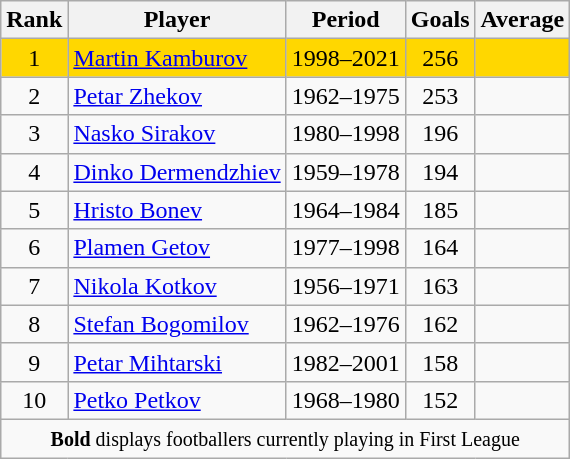<table class="wikitable" style="text-align:center;margin-left:1em">
<tr>
<th>Rank</th>
<th>Player</th>
<th>Period</th>
<th>Goals</th>
<th>Average</th>
</tr>
<tr bgcolor=gold>
<td>1</td>
<td style="text-align:left;"> <a href='#'>Martin Kamburov</a></td>
<td>1998–2021</td>
<td>256</td>
<td></td>
</tr>
<tr>
<td>2</td>
<td style="text-align:left;"> <a href='#'>Petar Zhekov</a></td>
<td>1962–1975</td>
<td>253</td>
<td></td>
</tr>
<tr>
<td>3</td>
<td style="text-align:left;"> <a href='#'>Nasko Sirakov</a></td>
<td>1980–1998</td>
<td>196</td>
<td></td>
</tr>
<tr>
<td>4</td>
<td style="text-align:left;"> <a href='#'>Dinko Dermendzhiev</a></td>
<td>1959–1978</td>
<td>194</td>
<td></td>
</tr>
<tr>
<td>5</td>
<td style="text-align:left;"> <a href='#'>Hristo Bonev</a></td>
<td>1964–1984</td>
<td>185</td>
<td></td>
</tr>
<tr>
<td>6</td>
<td style="text-align:left;"> <a href='#'>Plamen Getov</a></td>
<td>1977–1998</td>
<td>164</td>
<td></td>
</tr>
<tr>
<td>7</td>
<td style="text-align:left;"> <a href='#'>Nikola Kotkov</a></td>
<td>1956–1971</td>
<td>163</td>
<td></td>
</tr>
<tr>
<td>8</td>
<td style="text-align:left;"> <a href='#'>Stefan Bogomilov</a></td>
<td>1962–1976</td>
<td>162</td>
<td></td>
</tr>
<tr>
<td>9</td>
<td style="text-align:left;"> <a href='#'>Petar Mihtarski</a></td>
<td>1982–2001</td>
<td>158</td>
<td></td>
</tr>
<tr>
<td>10</td>
<td style="text-align:left;"> <a href='#'>Petko Petkov</a></td>
<td>1968–1980</td>
<td>152</td>
<td></td>
</tr>
<tr>
<td colspan="5"><small><strong>Bold</strong> displays footballers currently playing in First League</small><br><small></small></td>
</tr>
</table>
